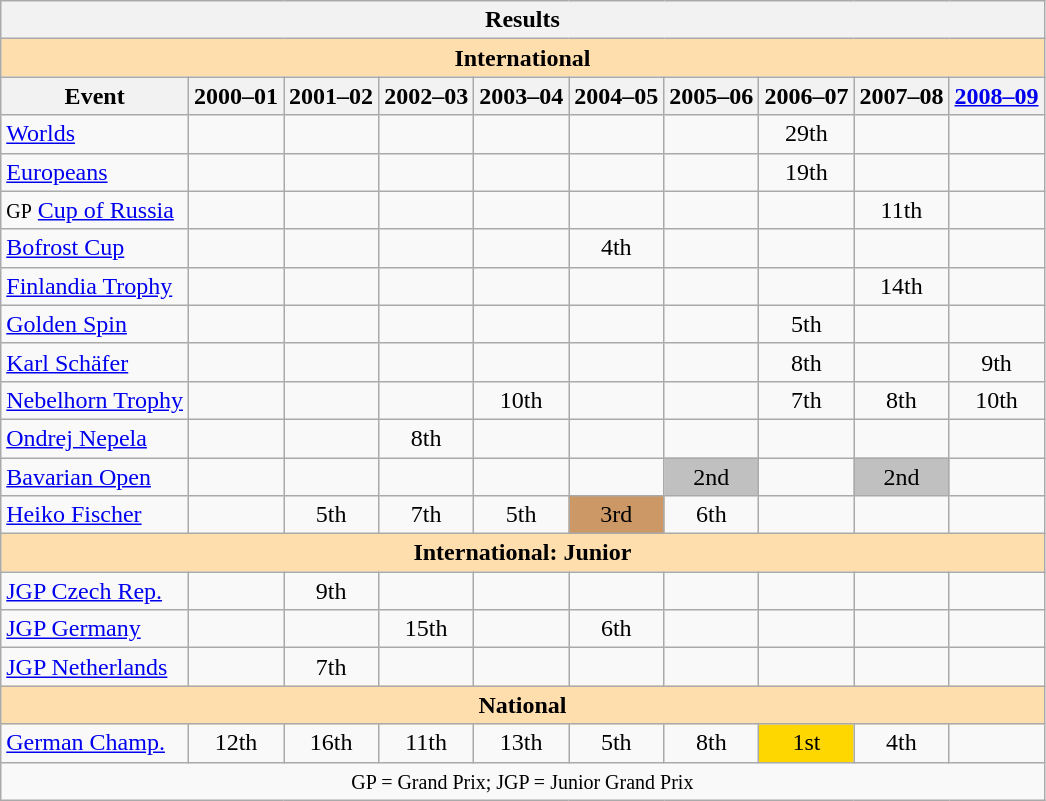<table class="wikitable" style="text-align:center">
<tr>
<th colspan=10 align=center><strong>Results</strong></th>
</tr>
<tr>
<th style="background-color: #ffdead; " colspan=10 align=center><strong>International</strong></th>
</tr>
<tr>
<th>Event</th>
<th>2000–01</th>
<th>2001–02</th>
<th>2002–03</th>
<th>2003–04</th>
<th>2004–05</th>
<th>2005–06</th>
<th>2006–07</th>
<th>2007–08</th>
<th><a href='#'>2008–09</a></th>
</tr>
<tr>
<td align=left><a href='#'>Worlds</a></td>
<td></td>
<td></td>
<td></td>
<td></td>
<td></td>
<td></td>
<td>29th</td>
<td></td>
<td></td>
</tr>
<tr>
<td align=left><a href='#'>Europeans</a></td>
<td></td>
<td></td>
<td></td>
<td></td>
<td></td>
<td></td>
<td>19th</td>
<td></td>
<td></td>
</tr>
<tr>
<td align=left><small>GP</small> <a href='#'>Cup of Russia</a></td>
<td></td>
<td></td>
<td></td>
<td></td>
<td></td>
<td></td>
<td></td>
<td>11th</td>
<td></td>
</tr>
<tr>
<td align=left><a href='#'>Bofrost Cup</a></td>
<td></td>
<td></td>
<td></td>
<td></td>
<td>4th</td>
<td></td>
<td></td>
<td></td>
<td></td>
</tr>
<tr>
<td align=left><a href='#'>Finlandia Trophy</a></td>
<td></td>
<td></td>
<td></td>
<td></td>
<td></td>
<td></td>
<td></td>
<td>14th</td>
<td></td>
</tr>
<tr>
<td align=left><a href='#'>Golden Spin</a></td>
<td></td>
<td></td>
<td></td>
<td></td>
<td></td>
<td></td>
<td>5th</td>
<td></td>
<td></td>
</tr>
<tr>
<td align=left><a href='#'>Karl Schäfer</a></td>
<td></td>
<td></td>
<td></td>
<td></td>
<td></td>
<td></td>
<td>8th</td>
<td></td>
<td>9th</td>
</tr>
<tr>
<td align=left><a href='#'>Nebelhorn Trophy</a></td>
<td></td>
<td></td>
<td></td>
<td>10th</td>
<td></td>
<td></td>
<td>7th</td>
<td>8th</td>
<td>10th</td>
</tr>
<tr>
<td align=left><a href='#'>Ondrej Nepela</a></td>
<td></td>
<td></td>
<td>8th</td>
<td></td>
<td></td>
<td></td>
<td></td>
<td></td>
<td></td>
</tr>
<tr>
<td align=left><a href='#'>Bavarian Open</a></td>
<td></td>
<td></td>
<td></td>
<td></td>
<td></td>
<td bgcolor=silver>2nd</td>
<td></td>
<td bgcolor=silver>2nd</td>
<td></td>
</tr>
<tr>
<td align=left><a href='#'>Heiko Fischer</a></td>
<td></td>
<td>5th</td>
<td>7th</td>
<td>5th</td>
<td bgcolor=cc9966>3rd</td>
<td>6th</td>
<td></td>
<td></td>
<td></td>
</tr>
<tr>
<th style="background-color: #ffdead; " colspan=10 align=center><strong>International: Junior</strong></th>
</tr>
<tr>
<td align=left><a href='#'>JGP Czech Rep.</a></td>
<td></td>
<td>9th</td>
<td></td>
<td></td>
<td></td>
<td></td>
<td></td>
<td></td>
<td></td>
</tr>
<tr>
<td align=left><a href='#'>JGP Germany</a></td>
<td></td>
<td></td>
<td>15th</td>
<td></td>
<td>6th</td>
<td></td>
<td></td>
<td></td>
<td></td>
</tr>
<tr>
<td align=left><a href='#'>JGP Netherlands</a></td>
<td></td>
<td>7th</td>
<td></td>
<td></td>
<td></td>
<td></td>
<td></td>
<td></td>
<td></td>
</tr>
<tr>
<th style="background-color: #ffdead; " colspan=10 align=center><strong>National</strong></th>
</tr>
<tr>
<td align=left><a href='#'>German Champ.</a></td>
<td>12th</td>
<td>16th</td>
<td>11th</td>
<td>13th</td>
<td>5th</td>
<td>8th</td>
<td bgcolor=gold>1st</td>
<td>4th</td>
<td></td>
</tr>
<tr>
<td colspan=10 align=center><small> GP = Grand Prix; JGP = Junior Grand Prix </small></td>
</tr>
</table>
